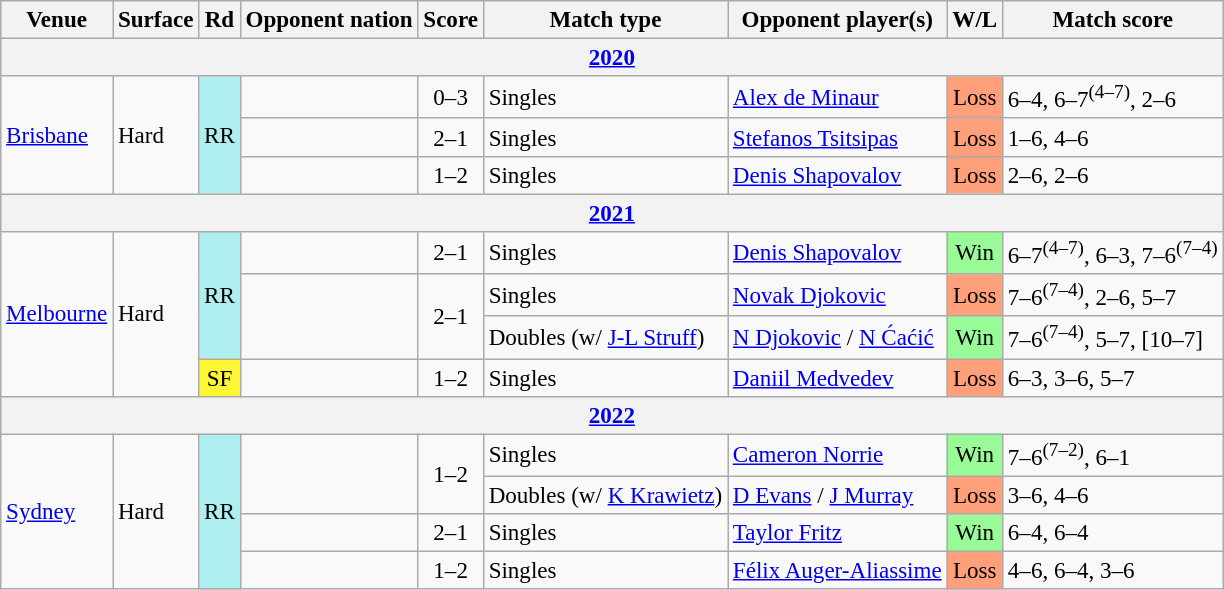<table class="wikitable nowrap" style=font-size:96%>
<tr>
<th>Venue</th>
<th>Surface</th>
<th>Rd</th>
<th>Opponent nation</th>
<th>Score</th>
<th>Match type</th>
<th>Opponent player(s)</th>
<th>W/L</th>
<th>Match score</th>
</tr>
<tr>
<th colspan="9"><a href='#'>2020</a></th>
</tr>
<tr>
<td rowspan="3"><a href='#'>Brisbane</a></td>
<td rowspan="3">Hard</td>
<td rowspan="3" bgcolor="AFEEEE" align="center">RR</td>
<td></td>
<td align="center">0–3</td>
<td>Singles</td>
<td><a href='#'>Alex de Minaur</a></td>
<td bgcolor=FFA07A align=center>Loss</td>
<td>6–4, 6–7<sup>(4–7)</sup>, 2–6</td>
</tr>
<tr>
<td></td>
<td align="center">2–1</td>
<td>Singles</td>
<td><a href='#'>Stefanos Tsitsipas</a></td>
<td bgcolor=FFA07A align=center>Loss</td>
<td>1–6, 4–6</td>
</tr>
<tr>
<td></td>
<td align="center">1–2</td>
<td>Singles</td>
<td><a href='#'>Denis Shapovalov</a></td>
<td bgcolor=FFA07A align=center>Loss</td>
<td>2–6, 2–6</td>
</tr>
<tr>
<th colspan="9"><a href='#'>2021</a></th>
</tr>
<tr>
<td rowspan="4"><a href='#'>Melbourne</a></td>
<td rowspan="4">Hard</td>
<td rowspan="3" bgcolor="AFEEEE" align="center">RR</td>
<td></td>
<td align="center">2–1</td>
<td>Singles</td>
<td><a href='#'>Denis Shapovalov</a></td>
<td bgcolor=98FB98 align=center>Win</td>
<td>6–7<sup>(4–7)</sup>, 6–3, 7–6<sup>(7–4)</sup></td>
</tr>
<tr>
<td rowspan=2></td>
<td rowspan=2 align="center">2–1</td>
<td>Singles</td>
<td><a href='#'>Novak Djokovic</a></td>
<td bgcolor=FFA07A align=center>Loss</td>
<td>7–6<sup>(7–4)</sup>, 2–6, 5–7</td>
</tr>
<tr>
<td>Doubles (w/ <a href='#'>J-L Struff</a>)</td>
<td><a href='#'>N Djokovic</a> / <a href='#'>N Ćaćić</a></td>
<td bgcolor=98FB98 align=center>Win</td>
<td>7–6<sup>(7–4)</sup>, 5–7, [10–7]</td>
</tr>
<tr>
<td bgcolor=FDF733 align=center>SF</td>
<td></td>
<td align="center">1–2</td>
<td>Singles</td>
<td><a href='#'>Daniil Medvedev</a></td>
<td bgcolor=FFA07A align=center>Loss</td>
<td>6–3, 3–6, 5–7</td>
</tr>
<tr>
<th colspan="9"><a href='#'>2022</a></th>
</tr>
<tr>
<td rowspan="4"><a href='#'>Sydney</a></td>
<td rowspan="4">Hard</td>
<td rowspan="4" bgcolor="AFEEEE" align="center">RR</td>
<td rowspan="2"></td>
<td rowspan="2" align="center">1–2</td>
<td>Singles</td>
<td><a href='#'>Cameron Norrie</a></td>
<td bgcolor=98FB98 align=center>Win</td>
<td>7–6<sup>(7–2)</sup>, 6–1</td>
</tr>
<tr>
<td>Doubles (w/ <a href='#'>K Krawietz</a>)</td>
<td><a href='#'>D Evans</a> / <a href='#'>J Murray</a></td>
<td bgcolor=FFA07A align=center>Loss</td>
<td>3–6, 4–6</td>
</tr>
<tr>
<td></td>
<td align="center">2–1</td>
<td>Singles</td>
<td><a href='#'>Taylor Fritz</a></td>
<td bgcolor=98FB98 align=center>Win</td>
<td>6–4, 6–4</td>
</tr>
<tr>
<td></td>
<td align="center">1–2</td>
<td>Singles</td>
<td><a href='#'>Félix Auger-Aliassime</a></td>
<td bgcolor=FFA07A align=center>Loss</td>
<td>4–6, 6–4, 3–6</td>
</tr>
</table>
